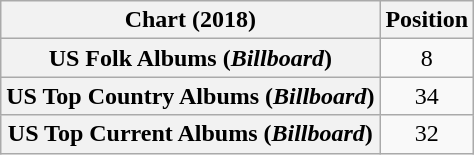<table class="wikitable sortable plainrowheaders" style="text-align:center">
<tr>
<th scope="col">Chart (2018)</th>
<th scope="col">Position</th>
</tr>
<tr>
<th scope="row">US Folk Albums (<em>Billboard</em>)</th>
<td>8</td>
</tr>
<tr>
<th scope="row">US Top Country Albums (<em>Billboard</em>)</th>
<td>34</td>
</tr>
<tr>
<th scope="row">US Top Current Albums (<em>Billboard</em>)</th>
<td>32</td>
</tr>
</table>
